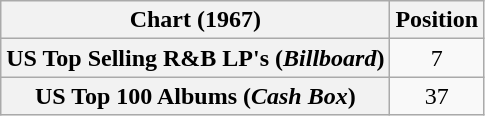<table class="wikitable sortable plainrowheaders" style="text-align:center">
<tr>
<th scope="col">Chart (1967)</th>
<th scope="col">Position</th>
</tr>
<tr>
<th scope="row">US Top Selling R&B LP's (<em>Billboard</em>)</th>
<td>7</td>
</tr>
<tr>
<th scope="row">US Top 100 Albums (<em>Cash Box</em>)</th>
<td>37</td>
</tr>
</table>
